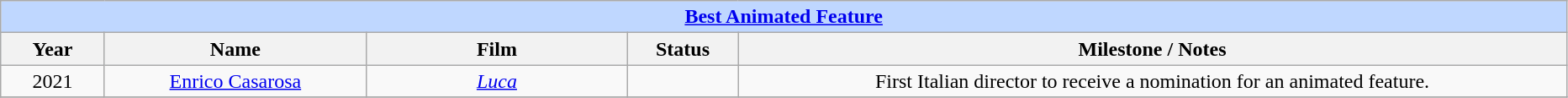<table class="wikitable" style="text-align: center">
<tr style="background:#bfd7ff;">
<td colspan="5" style="text-align:center;"><strong><a href='#'>Best Animated Feature</a></strong></td>
</tr>
<tr style="background:#ebf5ff;">
<th style="width:075px;">Year</th>
<th style="width:200px;">Name</th>
<th style="width:200px;">Film</th>
<th style="width:080px;">Status</th>
<th style="width:650px;">Milestone / Notes</th>
</tr>
<tr>
<td>2021</td>
<td><a href='#'>Enrico Casarosa</a></td>
<td><em><a href='#'>Luca</a></em></td>
<td></td>
<td>First Italian director to receive a nomination for an animated feature.</td>
</tr>
<tr>
</tr>
</table>
